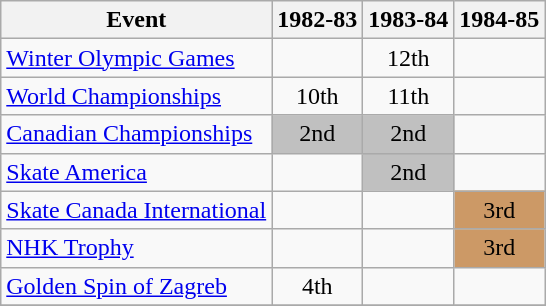<table class="wikitable">
<tr>
<th>Event</th>
<th>1982-83</th>
<th>1983-84</th>
<th>1984-85</th>
</tr>
<tr>
<td><a href='#'>Winter Olympic Games</a></td>
<td></td>
<td align="center">12th</td>
<td></td>
</tr>
<tr>
<td><a href='#'>World Championships</a></td>
<td align="center">10th</td>
<td align="center">11th</td>
<td></td>
</tr>
<tr>
<td><a href='#'>Canadian Championships</a></td>
<td align="center" bgcolor="silver">2nd</td>
<td align="center" bgcolor="silver">2nd</td>
<td></td>
</tr>
<tr>
<td><a href='#'>Skate America</a></td>
<td></td>
<td align="center" bgcolor="silver">2nd</td>
<td></td>
</tr>
<tr>
<td><a href='#'>Skate Canada International</a></td>
<td></td>
<td></td>
<td align="center" bgcolor="#cc9966">3rd</td>
</tr>
<tr>
<td><a href='#'>NHK Trophy</a></td>
<td></td>
<td></td>
<td align="center" bgcolor="#cc9966">3rd</td>
</tr>
<tr>
<td><a href='#'>Golden Spin of Zagreb</a></td>
<td align="center">4th</td>
<td></td>
<td></td>
</tr>
<tr>
</tr>
</table>
